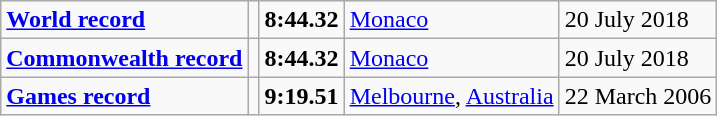<table class="wikitable">
<tr>
<td><a href='#'><strong>World record</strong></a></td>
<td></td>
<td><strong>8:44.32</strong></td>
<td><a href='#'>Monaco</a></td>
<td>20 July 2018</td>
</tr>
<tr>
<td><a href='#'><strong>Commonwealth record</strong></a></td>
<td></td>
<td><strong>8:44.32</strong></td>
<td><a href='#'>Monaco</a></td>
<td>20 July 2018</td>
</tr>
<tr>
<td><a href='#'><strong>Games record</strong></a></td>
<td></td>
<td><strong>9:19.51</strong></td>
<td><a href='#'>Melbourne</a>, <a href='#'>Australia</a></td>
<td>22 March 2006</td>
</tr>
</table>
